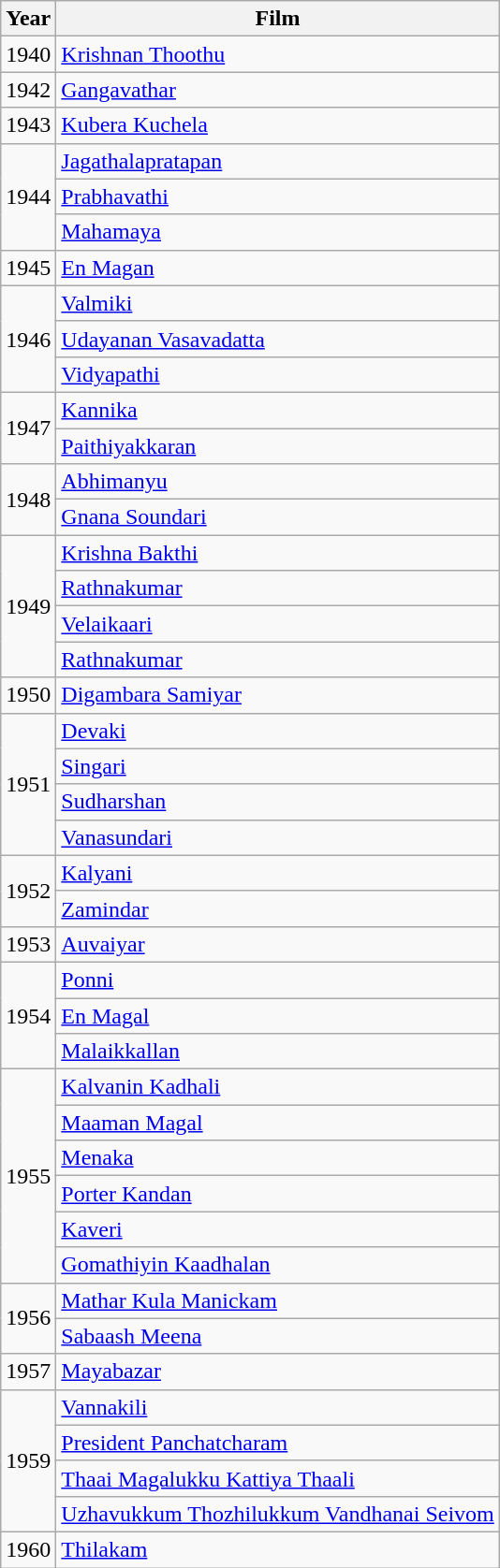<table class="wikitable">
<tr>
<th>Year</th>
<th>Film</th>
</tr>
<tr>
<td>1940</td>
<td><a href='#'>Krishnan Thoothu</a></td>
</tr>
<tr>
<td>1942</td>
<td><a href='#'>Gangavathar</a></td>
</tr>
<tr>
<td>1943</td>
<td><a href='#'>Kubera Kuchela</a></td>
</tr>
<tr>
<td rowspan="3">1944</td>
<td><a href='#'>Jagathalapratapan</a></td>
</tr>
<tr>
<td><a href='#'>Prabhavathi</a></td>
</tr>
<tr>
<td><a href='#'>Mahamaya</a></td>
</tr>
<tr>
<td>1945</td>
<td><a href='#'>En Magan</a></td>
</tr>
<tr>
<td rowspan="3">1946</td>
<td><a href='#'>Valmiki</a></td>
</tr>
<tr>
<td><a href='#'>Udayanan Vasavadatta</a></td>
</tr>
<tr>
<td><a href='#'>Vidyapathi</a></td>
</tr>
<tr>
<td rowspan="2">1947</td>
<td><a href='#'>Kannika</a></td>
</tr>
<tr>
<td><a href='#'>Paithiyakkaran</a></td>
</tr>
<tr>
<td rowspan="2">1948</td>
<td><a href='#'>Abhimanyu</a></td>
</tr>
<tr>
<td><a href='#'>Gnana Soundari</a></td>
</tr>
<tr>
<td rowspan="4">1949</td>
<td><a href='#'>Krishna Bakthi</a></td>
</tr>
<tr>
<td><a href='#'>Rathnakumar</a></td>
</tr>
<tr>
<td><a href='#'>Velaikaari</a></td>
</tr>
<tr>
<td><a href='#'>Rathnakumar</a></td>
</tr>
<tr>
<td>1950</td>
<td><a href='#'>Digambara Samiyar</a></td>
</tr>
<tr>
<td rowspan="4">1951</td>
<td><a href='#'>Devaki</a></td>
</tr>
<tr>
<td><a href='#'>Singari</a></td>
</tr>
<tr>
<td><a href='#'>Sudharshan</a></td>
</tr>
<tr>
<td><a href='#'>Vanasundari</a></td>
</tr>
<tr>
<td rowspan="2">1952</td>
<td><a href='#'>Kalyani</a></td>
</tr>
<tr>
<td><a href='#'>Zamindar</a></td>
</tr>
<tr>
<td>1953</td>
<td><a href='#'>Auvaiyar</a></td>
</tr>
<tr>
<td rowspan="3">1954</td>
<td><a href='#'>Ponni</a></td>
</tr>
<tr>
<td><a href='#'>En Magal</a></td>
</tr>
<tr>
<td><a href='#'>Malaikkallan</a></td>
</tr>
<tr>
<td rowspan="6">1955</td>
<td><a href='#'>Kalvanin Kadhali</a></td>
</tr>
<tr>
<td><a href='#'>Maaman Magal</a></td>
</tr>
<tr>
<td><a href='#'>Menaka</a></td>
</tr>
<tr>
<td><a href='#'>Porter Kandan</a></td>
</tr>
<tr>
<td><a href='#'>Kaveri</a></td>
</tr>
<tr>
<td><a href='#'>Gomathiyin Kaadhalan</a></td>
</tr>
<tr>
<td rowspan="2">1956</td>
<td><a href='#'>Mathar Kula Manickam</a></td>
</tr>
<tr>
<td><a href='#'>Sabaash Meena</a></td>
</tr>
<tr>
<td>1957</td>
<td><a href='#'>Mayabazar</a></td>
</tr>
<tr>
<td rowspan="4">1959</td>
<td><a href='#'>Vannakili</a></td>
</tr>
<tr>
<td><a href='#'>President Panchatcharam</a></td>
</tr>
<tr>
<td><a href='#'>Thaai Magalukku Kattiya Thaali</a></td>
</tr>
<tr>
<td><a href='#'>Uzhavukkum Thozhilukkum Vandhanai Seivom</a></td>
</tr>
<tr>
<td>1960</td>
<td><a href='#'>Thilakam</a></td>
</tr>
</table>
